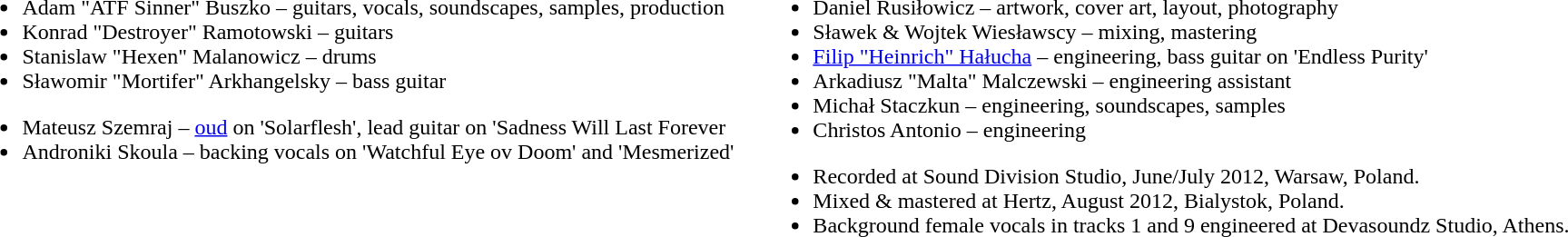<table>
<tr>
<td valign="top"><br><ul><li>Adam "ATF Sinner" Buszko – guitars, vocals, soundscapes, samples, production</li><li>Konrad "Destroyer" Ramotowski – guitars</li><li>Stanislaw "Hexen" Malanowicz – drums</li><li>Sławomir "Mortifer" Arkhangelsky – bass guitar</li></ul><ul><li>Mateusz Szemraj – <a href='#'>oud</a> on 'Solarflesh', lead guitar on 'Sadness Will Last Forever</li><li>Androniki Skoula – backing vocals on 'Watchful Eye ov Doom' and 'Mesmerized'</li></ul></td>
<td width="10"></td>
<td valign="top"><br><ul><li>Daniel Rusiłowicz – artwork, cover art, layout, photography</li><li>Sławek & Wojtek Wiesławscy – mixing, mastering</li><li><a href='#'>Filip "Heinrich" Hałucha</a> – engineering, bass guitar on 'Endless Purity'</li><li>Arkadiusz "Malta" Malczewski – engineering assistant</li><li>Michał Staczkun – engineering, soundscapes, samples</li><li>Christos Antonio – engineering</li></ul><ul><li>Recorded at Sound Division Studio, June/July 2012, Warsaw, Poland.</li><li>Mixed & mastered at Hertz, August 2012, Bialystok, Poland.</li><li>Background female vocals in tracks 1 and 9 engineered at Devasoundz Studio, Athens.</li></ul></td>
</tr>
</table>
